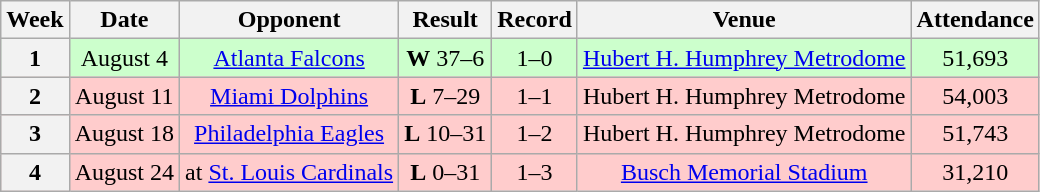<table class="wikitable" style="text-align:center">
<tr>
<th>Week</th>
<th>Date</th>
<th>Opponent</th>
<th>Result</th>
<th>Record</th>
<th>Venue</th>
<th>Attendance</th>
</tr>
<tr style="background:#cfc">
<th>1</th>
<td>August 4</td>
<td><a href='#'>Atlanta Falcons</a></td>
<td><strong>W</strong> 37–6</td>
<td>1–0</td>
<td><a href='#'>Hubert H. Humphrey Metrodome</a></td>
<td>51,693</td>
</tr>
<tr style="background:#fcc">
<th>2</th>
<td>August 11</td>
<td><a href='#'>Miami Dolphins</a></td>
<td><strong>L</strong> 7–29</td>
<td>1–1</td>
<td>Hubert H. Humphrey Metrodome</td>
<td>54,003</td>
</tr>
<tr style="background:#fcc">
<th>3</th>
<td>August 18</td>
<td><a href='#'>Philadelphia Eagles</a></td>
<td><strong>L</strong> 10–31</td>
<td>1–2</td>
<td>Hubert H. Humphrey Metrodome</td>
<td>51,743</td>
</tr>
<tr style="background:#fcc">
<th>4</th>
<td>August 24</td>
<td>at <a href='#'>St. Louis Cardinals</a></td>
<td><strong>L</strong> 0–31</td>
<td>1–3</td>
<td><a href='#'>Busch Memorial Stadium</a></td>
<td>31,210</td>
</tr>
</table>
